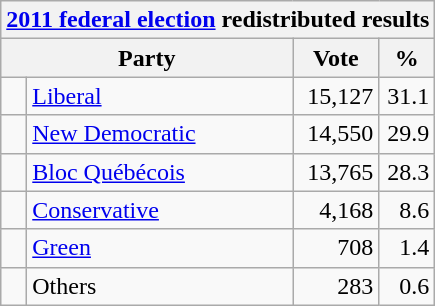<table class="wikitable">
<tr>
<th colspan="4"><a href='#'>2011 federal election</a> redistributed results</th>
</tr>
<tr>
<th bgcolor="#DDDDFF" width="130px" colspan="2">Party</th>
<th bgcolor="#DDDDFF" width="50px">Vote</th>
<th bgcolor="#DDDDFF" width="30px">%</th>
</tr>
<tr>
<td> </td>
<td><a href='#'>Liberal</a></td>
<td align=right>15,127</td>
<td align=right>31.1</td>
</tr>
<tr>
<td> </td>
<td><a href='#'>New Democratic</a></td>
<td align=right>14,550</td>
<td align=right>29.9</td>
</tr>
<tr>
<td> </td>
<td><a href='#'>Bloc Québécois</a></td>
<td align=right>13,765</td>
<td align=right>28.3</td>
</tr>
<tr>
<td> </td>
<td><a href='#'>Conservative</a></td>
<td align=right>4,168</td>
<td align=right>8.6</td>
</tr>
<tr>
<td> </td>
<td><a href='#'>Green</a></td>
<td align=right>708</td>
<td align=right>1.4</td>
</tr>
<tr>
<td> </td>
<td>Others</td>
<td align=right>283</td>
<td align=right>0.6</td>
</tr>
</table>
